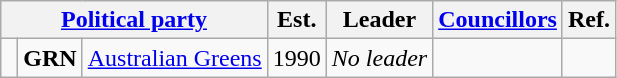<table class="wikitable" style="text-align:center">
<tr>
<th colspan="3"><a href='#'>Political party</a></th>
<th>Est.</th>
<th>Leader</th>
<th><a href='#'>Councillors</a></th>
<th>Ref.</th>
</tr>
<tr>
<td> </td>
<td><strong>GRN</strong></td>
<td style="text-align:left;"><a href='#'>Australian Greens</a></td>
<td>1990</td>
<td><em>No leader</em></td>
<td></td>
<td></td>
</tr>
</table>
